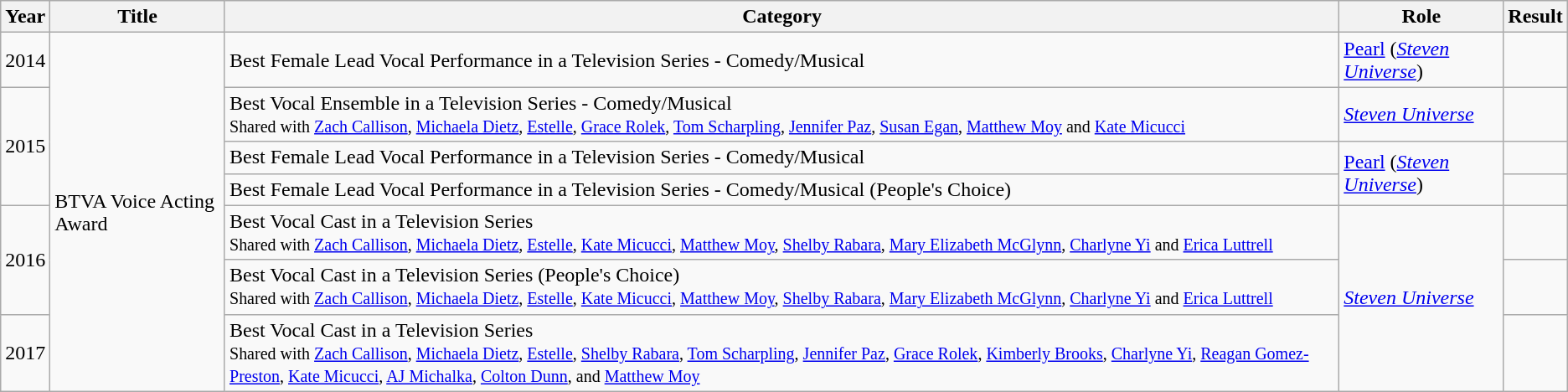<table class="wikitable">
<tr>
<th>Year</th>
<th>Title</th>
<th>Category</th>
<th>Role</th>
<th>Result</th>
</tr>
<tr>
<td>2014</td>
<td rowspan="7">BTVA Voice Acting Award</td>
<td>Best Female Lead Vocal Performance in a Television Series - Comedy/Musical</td>
<td><a href='#'>Pearl</a> (<em><a href='#'>Steven Universe</a></em>)</td>
<td></td>
</tr>
<tr>
<td rowspan="3">2015</td>
<td>Best Vocal Ensemble in a Television Series - Comedy/Musical<br><small>Shared with <a href='#'>Zach Callison</a>, <a href='#'>Michaela Dietz</a>, <a href='#'>Estelle</a>, <a href='#'>Grace Rolek</a>, <a href='#'>Tom Scharpling</a>, <a href='#'>Jennifer Paz</a>, <a href='#'>Susan Egan</a>, <a href='#'>Matthew Moy</a> and <a href='#'>Kate Micucci</a></small></td>
<td><em><a href='#'>Steven Universe</a></em></td>
<td></td>
</tr>
<tr>
<td>Best Female Lead Vocal Performance in a Television Series - Comedy/Musical</td>
<td rowspan="2"><a href='#'>Pearl</a> (<em><a href='#'>Steven Universe</a></em>)</td>
<td></td>
</tr>
<tr>
<td>Best Female Lead Vocal Performance in a Television Series - Comedy/Musical (People's Choice)</td>
<td></td>
</tr>
<tr>
<td rowspan="2">2016</td>
<td>Best Vocal Cast in a Television Series<br><small>Shared with <a href='#'>Zach Callison</a>, <a href='#'>Michaela Dietz</a>, <a href='#'>Estelle</a>, <a href='#'>Kate Micucci</a>, <a href='#'>Matthew Moy</a>, <a href='#'>Shelby Rabara</a>, <a href='#'>Mary Elizabeth McGlynn</a>, <a href='#'>Charlyne Yi</a> and <a href='#'>Erica Luttrell</a></small></td>
<td rowspan="3"><em><a href='#'>Steven Universe</a></em></td>
<td></td>
</tr>
<tr>
<td>Best Vocal Cast in a Television Series (People's Choice)<br><small>Shared with <a href='#'>Zach Callison</a>, <a href='#'>Michaela Dietz</a>, <a href='#'>Estelle</a>, <a href='#'>Kate Micucci</a>, <a href='#'>Matthew Moy</a>, <a href='#'>Shelby Rabara</a>, <a href='#'>Mary Elizabeth McGlynn</a>, <a href='#'>Charlyne Yi</a> and <a href='#'>Erica Luttrell</a></small></td>
<td></td>
</tr>
<tr>
<td>2017</td>
<td>Best Vocal Cast in a Television Series<br><small>Shared with <a href='#'>Zach Callison</a>, <a href='#'>Michaela Dietz</a>, <a href='#'>Estelle</a>, <a href='#'>Shelby Rabara</a>, <a href='#'>Tom Scharpling</a>, <a href='#'>Jennifer Paz</a>, <a href='#'>Grace Rolek</a>, <a href='#'>Kimberly Brooks</a>, <a href='#'>Charlyne Yi</a>, <a href='#'>Reagan Gomez-Preston</a>, <a href='#'>Kate Micucci</a>, <a href='#'>AJ Michalka</a>, <a href='#'>Colton Dunn</a>, and <a href='#'>Matthew Moy</a></small></td>
<td></td>
</tr>
</table>
